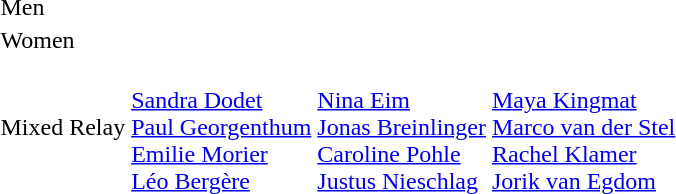<table>
<tr>
<td>Men </td>
<td></td>
<td></td>
<td></td>
</tr>
<tr>
<td>Women </td>
<td></td>
<td></td>
<td></td>
</tr>
<tr>
<td>Mixed Relay </td>
<td><br><a href='#'>Sandra Dodet</a><br><a href='#'>Paul Georgenthum</a><br><a href='#'>Emilie Morier</a><br><a href='#'>Léo Bergère</a></td>
<td><br><a href='#'>Nina Eim</a><br><a href='#'>Jonas Breinlinger</a><br><a href='#'>Caroline Pohle</a><br><a href='#'>Justus Nieschlag</a></td>
<td><br><a href='#'>Maya Kingmat</a><br><a href='#'>Marco van der Stel</a><br><a href='#'>Rachel Klamer</a><br><a href='#'>Jorik van Egdom</a></td>
</tr>
</table>
